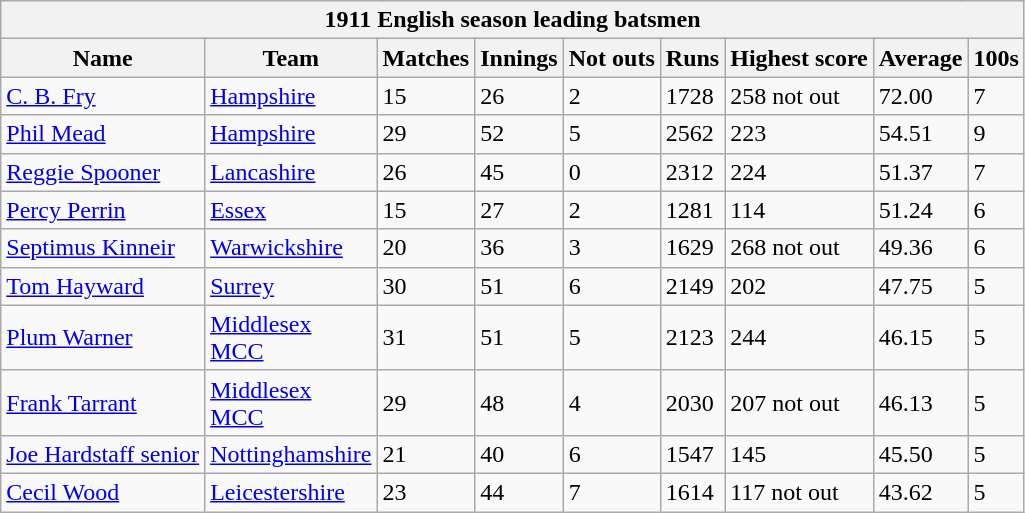<table class="wikitable">
<tr>
<th colspan="9" bgcolor="#efefef">1911 English season leading batsmen</th>
</tr>
<tr bgcolor="#efefef">
<th>Name</th>
<th>Team</th>
<th>Matches</th>
<th>Innings</th>
<th>Not outs</th>
<th>Runs</th>
<th>Highest score</th>
<th>Average</th>
<th>100s</th>
</tr>
<tr>
<td><a href='#'>C. B. Fry</a></td>
<td><a href='#'>Hampshire</a></td>
<td>15</td>
<td>26</td>
<td>2</td>
<td>1728</td>
<td>258 not out</td>
<td>72.00</td>
<td>7</td>
</tr>
<tr>
<td><a href='#'>Phil Mead</a></td>
<td><a href='#'>Hampshire</a></td>
<td>29</td>
<td>52</td>
<td>5</td>
<td>2562</td>
<td>223</td>
<td>54.51</td>
<td>9</td>
</tr>
<tr>
<td><a href='#'>Reggie Spooner</a></td>
<td><a href='#'>Lancashire</a></td>
<td>26</td>
<td>45</td>
<td>0</td>
<td>2312</td>
<td>224</td>
<td>51.37</td>
<td>7</td>
</tr>
<tr>
<td><a href='#'>Percy Perrin</a></td>
<td><a href='#'>Essex</a></td>
<td>15</td>
<td>27</td>
<td>2</td>
<td>1281</td>
<td>114</td>
<td>51.24</td>
<td>6</td>
</tr>
<tr>
<td><a href='#'>Septimus Kinneir</a></td>
<td><a href='#'>Warwickshire</a></td>
<td>20</td>
<td>36</td>
<td>3</td>
<td>1629</td>
<td>268 not out</td>
<td>49.36</td>
<td>6</td>
</tr>
<tr>
<td><a href='#'>Tom Hayward</a></td>
<td><a href='#'>Surrey</a></td>
<td>30</td>
<td>51</td>
<td>6</td>
<td>2149</td>
<td>202</td>
<td>47.75</td>
<td>5</td>
</tr>
<tr>
<td><a href='#'>Plum Warner</a></td>
<td><a href='#'>Middlesex</a><br><a href='#'>MCC</a></td>
<td>31</td>
<td>51</td>
<td>5</td>
<td>2123</td>
<td>244</td>
<td>46.15</td>
<td>5</td>
</tr>
<tr>
<td><a href='#'>Frank Tarrant</a></td>
<td><a href='#'>Middlesex</a><br><a href='#'>MCC</a></td>
<td>29</td>
<td>48</td>
<td>4</td>
<td>2030</td>
<td>207 not out</td>
<td>46.13</td>
<td>5</td>
</tr>
<tr>
<td><a href='#'>Joe Hardstaff senior</a></td>
<td><a href='#'>Nottinghamshire</a></td>
<td>21</td>
<td>40</td>
<td>6</td>
<td>1547</td>
<td>145</td>
<td>45.50</td>
<td>5</td>
</tr>
<tr>
<td><a href='#'>Cecil Wood</a></td>
<td><a href='#'>Leicestershire</a></td>
<td>23</td>
<td>44</td>
<td>7</td>
<td>1614</td>
<td>117 not out</td>
<td>43.62</td>
<td>5</td>
</tr>
</table>
